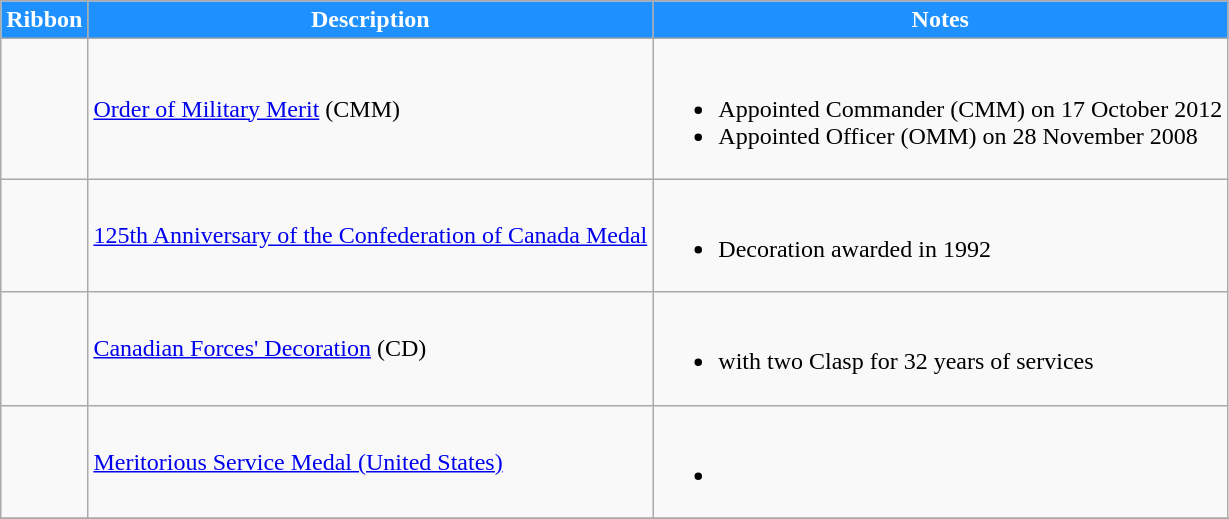<table class="wikitable">
<tr style="background:DodgerBlue;color:White" align="center">
<td><strong>Ribbon</strong></td>
<td><strong>Description</strong></td>
<td><strong>Notes</strong></td>
</tr>
<tr>
<td></td>
<td><a href='#'>Order of Military Merit</a> (CMM)</td>
<td><br><ul><li>Appointed Commander (CMM) on 17 October 2012</li><li>Appointed Officer (OMM) on 28 November 2008 </li></ul></td>
</tr>
<tr>
<td></td>
<td><a href='#'>125th Anniversary of the Confederation of Canada Medal</a></td>
<td><br><ul><li>Decoration awarded in 1992</li></ul></td>
</tr>
<tr>
<td></td>
<td><a href='#'>Canadian Forces' Decoration</a> (CD)</td>
<td><br><ul><li>with two Clasp for 32 years of services</li></ul></td>
</tr>
<tr>
<td></td>
<td><a href='#'>Meritorious Service Medal (United States)</a></td>
<td><br><ul><li></li></ul></td>
</tr>
<tr>
</tr>
</table>
